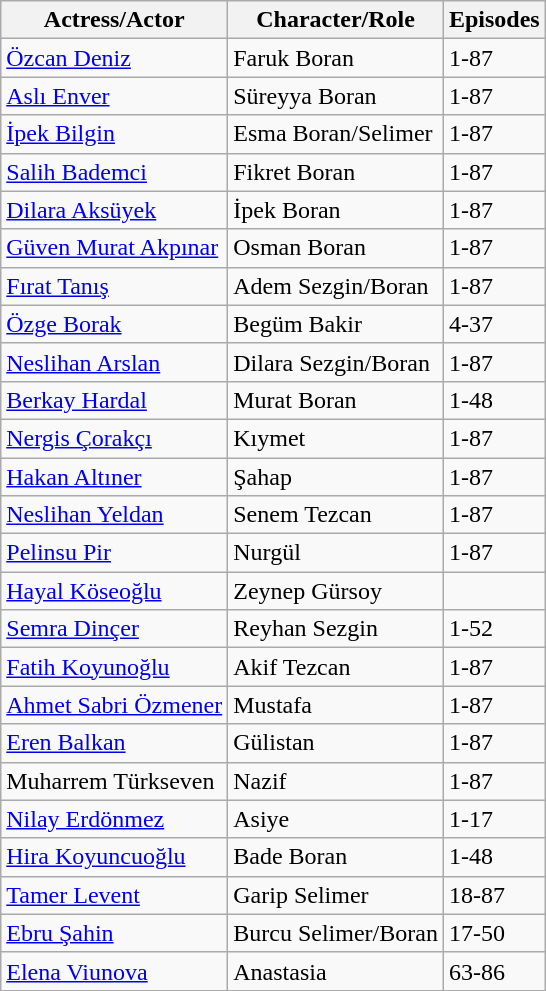<table class="wikitable">
<tr>
<th>Actress/Actor</th>
<th>Character/Role</th>
<th>Episodes</th>
</tr>
<tr>
<td><a href='#'>Özcan Deniz</a></td>
<td>Faruk Boran</td>
<td>1-87</td>
</tr>
<tr>
<td><a href='#'>Aslı Enver</a></td>
<td>Süreyya Boran</td>
<td>1-87</td>
</tr>
<tr>
<td><a href='#'>İpek Bilgin</a></td>
<td>Esma Boran/Selimer</td>
<td>1-87</td>
</tr>
<tr>
<td><a href='#'>Salih Bademci</a></td>
<td>Fikret Boran</td>
<td>1-87</td>
</tr>
<tr>
<td><a href='#'>Dilara Aksüyek</a></td>
<td>İpek Boran</td>
<td>1-87</td>
</tr>
<tr>
<td><a href='#'>Güven Murat Akpınar</a></td>
<td>Osman Boran</td>
<td>1-87</td>
</tr>
<tr>
<td><a href='#'>Fırat Tanış</a></td>
<td>Adem Sezgin/Boran</td>
<td>1-87</td>
</tr>
<tr>
<td><a href='#'>Özge Borak</a></td>
<td>Begüm Bakir</td>
<td>4-37</td>
</tr>
<tr>
<td><a href='#'>Neslihan Arslan</a></td>
<td>Dilara Sezgin/Boran</td>
<td>1-87</td>
</tr>
<tr>
<td><a href='#'>Berkay Hardal</a></td>
<td>Murat Boran</td>
<td>1-48</td>
</tr>
<tr>
<td><a href='#'>Nergis Çorakçı</a></td>
<td>Kıymet</td>
<td>1-87</td>
</tr>
<tr>
<td><a href='#'>Hakan Altıner</a></td>
<td>Şahap</td>
<td>1-87</td>
</tr>
<tr>
<td><a href='#'>Neslihan Yeldan</a></td>
<td>Senem Tezcan</td>
<td>1-87</td>
</tr>
<tr>
<td><a href='#'>Pelinsu Pir</a></td>
<td>Nurgül</td>
<td>1-87</td>
</tr>
<tr>
<td><a href='#'>Hayal Köseoğlu</a></td>
<td>Zeynep Gürsoy</td>
<td></td>
</tr>
<tr>
<td><a href='#'>Semra Dinçer</a></td>
<td>Reyhan Sezgin</td>
<td>1-52</td>
</tr>
<tr>
<td><a href='#'>Fatih Koyunoğlu</a></td>
<td>Akif Tezcan</td>
<td>1-87</td>
</tr>
<tr>
<td><a href='#'>Ahmet Sabri Özmener</a></td>
<td>Mustafa</td>
<td>1-87</td>
</tr>
<tr>
<td><a href='#'>Eren Balkan</a></td>
<td>Gülistan</td>
<td>1-87</td>
</tr>
<tr>
<td>Muharrem Türkseven</td>
<td>Nazif</td>
<td>1-87</td>
</tr>
<tr>
<td><a href='#'>Nilay Erdönmez</a></td>
<td>Asiye</td>
<td>1-17</td>
</tr>
<tr>
<td><a href='#'>Hira Koyuncuoğlu</a></td>
<td>Bade Boran</td>
<td>1-48</td>
</tr>
<tr>
<td><a href='#'>Tamer Levent</a></td>
<td>Garip Selimer</td>
<td>18-87</td>
</tr>
<tr>
<td><a href='#'>Ebru Şahin</a></td>
<td>Burcu Selimer/Boran</td>
<td>17-50</td>
</tr>
<tr>
<td><a href='#'>Elena Viunova</a></td>
<td>Anastasia</td>
<td>63-86</td>
</tr>
<tr>
</tr>
</table>
